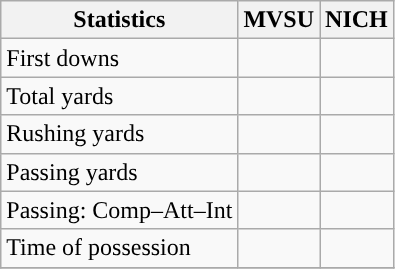<table class="wikitable" style="float: left;">
<tr>
<th>Statistics</th>
<th>MVSU</th>
<th>NICH</th>
</tr>
<tr>
<td>First downs</td>
<td></td>
<td></td>
</tr>
<tr>
<td>Total yards</td>
<td></td>
<td></td>
</tr>
<tr>
<td>Rushing yards</td>
<td></td>
<td></td>
</tr>
<tr>
<td>Passing yards</td>
<td></td>
<td></td>
</tr>
<tr>
<td>Passing: Comp–Att–Int</td>
<td></td>
<td></td>
</tr>
<tr>
<td>Time of possession</td>
<td></td>
<td></td>
</tr>
<tr>
</tr>
</table>
